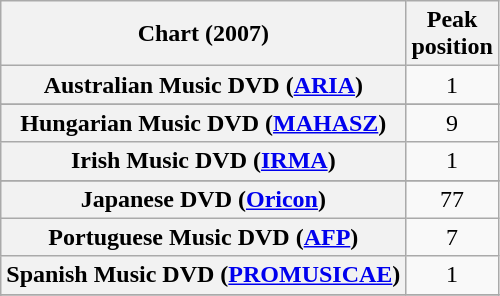<table class="wikitable sortable plainrowheaders" style="text-align:center">
<tr>
<th scope="col">Chart (2007)</th>
<th scope="col">Peak<br>position</th>
</tr>
<tr>
<th scope="row">Australian Music DVD (<a href='#'>ARIA</a>)</th>
<td>1</td>
</tr>
<tr>
</tr>
<tr>
</tr>
<tr>
</tr>
<tr>
</tr>
<tr>
</tr>
<tr>
</tr>
<tr>
<th scope="row">Hungarian Music DVD (<a href='#'>MAHASZ</a>)</th>
<td>9</td>
</tr>
<tr>
<th scope="row">Irish Music DVD (<a href='#'>IRMA</a>)</th>
<td>1</td>
</tr>
<tr>
</tr>
<tr>
<th scope="row">Japanese DVD (<a href='#'>Oricon</a>)</th>
<td>77</td>
</tr>
<tr>
<th scope="row">Portuguese Music DVD (<a href='#'>AFP</a>)</th>
<td>7</td>
</tr>
<tr>
<th scope="row">Spanish Music DVD (<a href='#'>PROMUSICAE</a>)</th>
<td>1</td>
</tr>
<tr>
</tr>
<tr>
</tr>
<tr>
</tr>
</table>
